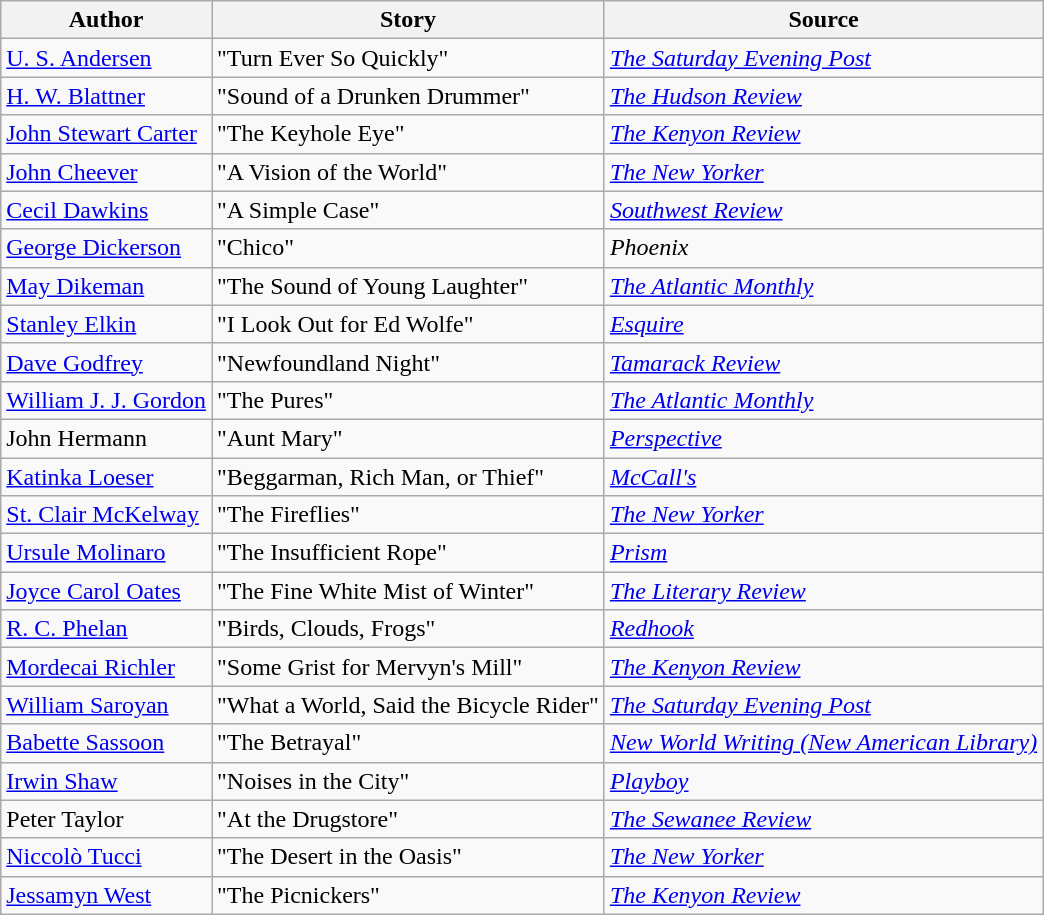<table class="wikitable">
<tr>
<th>Author</th>
<th>Story</th>
<th>Source</th>
</tr>
<tr>
<td><a href='#'>U. S. Andersen</a></td>
<td>"Turn Ever So Quickly"</td>
<td><em><a href='#'>The Saturday Evening Post</a></em></td>
</tr>
<tr>
<td><a href='#'>H. W. Blattner</a></td>
<td>"Sound of a Drunken Drummer"</td>
<td><em><a href='#'>The Hudson Review</a></em></td>
</tr>
<tr>
<td><a href='#'>John Stewart Carter</a></td>
<td>"The Keyhole Eye"</td>
<td><em><a href='#'>The Kenyon Review</a></em></td>
</tr>
<tr>
<td><a href='#'>John Cheever</a></td>
<td>"A Vision of the World"</td>
<td><em><a href='#'>The New Yorker</a></em></td>
</tr>
<tr>
<td><a href='#'>Cecil Dawkins</a></td>
<td>"A Simple Case"</td>
<td><em><a href='#'>Southwest Review</a></em></td>
</tr>
<tr>
<td><a href='#'>George Dickerson</a></td>
<td>"Chico"</td>
<td><em>Phoenix</em></td>
</tr>
<tr>
<td><a href='#'>May Dikeman</a></td>
<td>"The Sound of Young Laughter"</td>
<td><em><a href='#'>The Atlantic Monthly</a></em></td>
</tr>
<tr>
<td><a href='#'>Stanley Elkin</a></td>
<td>"I Look Out for Ed Wolfe"</td>
<td><em><a href='#'>Esquire</a></em></td>
</tr>
<tr>
<td><a href='#'>Dave Godfrey</a></td>
<td>"Newfoundland Night"</td>
<td><em><a href='#'>Tamarack Review</a></em></td>
</tr>
<tr>
<td><a href='#'>William J. J. Gordon</a></td>
<td>"The Pures"</td>
<td><em><a href='#'>The Atlantic Monthly</a></em></td>
</tr>
<tr>
<td>John Hermann</td>
<td>"Aunt Mary"</td>
<td><em><a href='#'>Perspective</a></em></td>
</tr>
<tr>
<td><a href='#'>Katinka Loeser</a></td>
<td>"Beggarman, Rich Man, or Thief"</td>
<td><em><a href='#'>McCall's</a></em></td>
</tr>
<tr>
<td><a href='#'>St. Clair McKelway</a></td>
<td>"The Fireflies"</td>
<td><em><a href='#'>The New Yorker</a></em></td>
</tr>
<tr>
<td><a href='#'>Ursule Molinaro</a></td>
<td>"The Insufficient Rope"</td>
<td><em><a href='#'>Prism</a></em></td>
</tr>
<tr>
<td><a href='#'>Joyce Carol Oates</a></td>
<td>"The Fine White Mist of Winter"</td>
<td><em><a href='#'>The Literary Review</a></em></td>
</tr>
<tr>
<td><a href='#'>R. C. Phelan</a></td>
<td>"Birds, Clouds, Frogs"</td>
<td><em><a href='#'>Redhook</a></em></td>
</tr>
<tr>
<td><a href='#'>Mordecai Richler</a></td>
<td>"Some Grist for Mervyn's Mill"</td>
<td><em><a href='#'>The Kenyon Review</a></em></td>
</tr>
<tr>
<td><a href='#'>William Saroyan</a></td>
<td>"What a World, Said the Bicycle Rider"</td>
<td><em><a href='#'>The Saturday Evening Post</a></em></td>
</tr>
<tr>
<td><a href='#'>Babette Sassoon</a></td>
<td>"The Betrayal"</td>
<td><em><a href='#'>New World Writing (New American Library)</a></em></td>
</tr>
<tr>
<td><a href='#'>Irwin Shaw</a></td>
<td>"Noises in the City"</td>
<td><em><a href='#'>Playboy</a></em></td>
</tr>
<tr>
<td>Peter Taylor</td>
<td>"At the Drugstore"</td>
<td><em><a href='#'>The Sewanee Review</a></em></td>
</tr>
<tr>
<td><a href='#'>Niccolò Tucci</a></td>
<td>"The Desert in the Oasis"</td>
<td><em><a href='#'>The New Yorker</a></em></td>
</tr>
<tr>
<td><a href='#'>Jessamyn West</a></td>
<td>"The Picnickers"</td>
<td><em><a href='#'>The Kenyon Review</a></em></td>
</tr>
</table>
